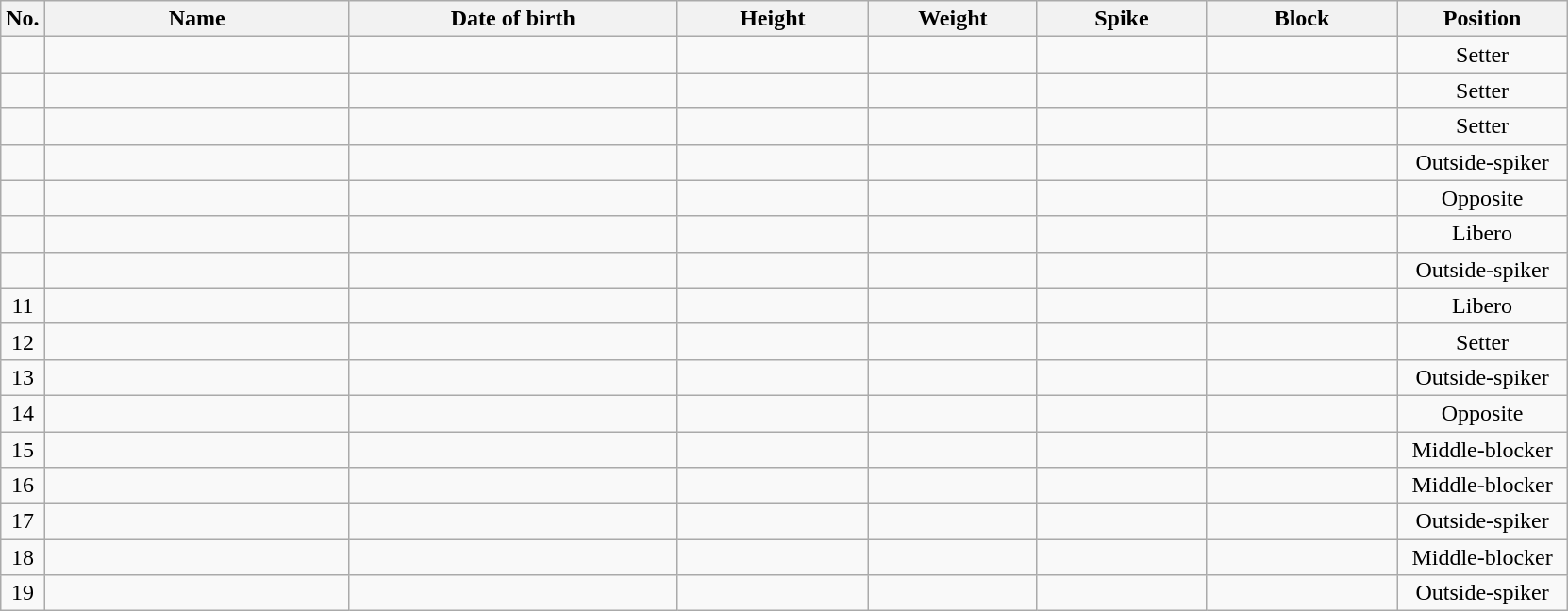<table class="wikitable sortable" style="font-size:100%; text-align:center;">
<tr>
<th>No.</th>
<th style="width:13em">Name</th>
<th style="width:14em">Date of birth</th>
<th style="width:8em">Height</th>
<th style="width:7em">Weight</th>
<th style="width:7em">Spike</th>
<th style="width:8em">Block</th>
<th style="width:7em">Position</th>
</tr>
<tr>
<td></td>
<td align=left> </td>
<td align=right></td>
<td></td>
<td></td>
<td></td>
<td></td>
<td>Setter</td>
</tr>
<tr>
<td></td>
<td align=left>  </td>
<td align=right></td>
<td></td>
<td></td>
<td></td>
<td></td>
<td>Setter</td>
</tr>
<tr>
<td></td>
<td align=left> </td>
<td align=right></td>
<td></td>
<td></td>
<td></td>
<td></td>
<td>Setter</td>
</tr>
<tr>
<td></td>
<td align=left> </td>
<td align=right></td>
<td></td>
<td></td>
<td></td>
<td></td>
<td>Outside-spiker</td>
</tr>
<tr>
<td></td>
<td align=left> </td>
<td align=right></td>
<td></td>
<td></td>
<td></td>
<td></td>
<td>Opposite</td>
</tr>
<tr>
<td></td>
<td align=left> </td>
<td align=right></td>
<td></td>
<td></td>
<td></td>
<td></td>
<td>Libero</td>
</tr>
<tr>
<td></td>
<td align=left> </td>
<td align=right></td>
<td></td>
<td></td>
<td></td>
<td></td>
<td>Outside-spiker</td>
</tr>
<tr>
<td>11</td>
<td align=left> </td>
<td align=right></td>
<td></td>
<td></td>
<td></td>
<td></td>
<td>Libero</td>
</tr>
<tr>
<td>12</td>
<td align=left>  </td>
<td align=right></td>
<td></td>
<td></td>
<td></td>
<td></td>
<td>Setter</td>
</tr>
<tr>
<td>13</td>
<td align=left> </td>
<td align=right></td>
<td></td>
<td></td>
<td></td>
<td></td>
<td>Outside-spiker</td>
</tr>
<tr>
<td>14</td>
<td align=left> </td>
<td align=right></td>
<td></td>
<td></td>
<td></td>
<td></td>
<td>Opposite</td>
</tr>
<tr>
<td>15</td>
<td align=left> </td>
<td align=right></td>
<td></td>
<td></td>
<td></td>
<td></td>
<td>Middle-blocker</td>
</tr>
<tr>
<td>16</td>
<td align=left> </td>
<td align=right></td>
<td></td>
<td></td>
<td></td>
<td></td>
<td>Middle-blocker</td>
</tr>
<tr>
<td>17</td>
<td align=left> </td>
<td align=right></td>
<td></td>
<td></td>
<td></td>
<td></td>
<td>Outside-spiker</td>
</tr>
<tr>
<td>18</td>
<td align=left> </td>
<td align=right></td>
<td></td>
<td></td>
<td></td>
<td></td>
<td>Middle-blocker</td>
</tr>
<tr>
<td>19</td>
<td align=left> </td>
<td align=right></td>
<td></td>
<td></td>
<td></td>
<td></td>
<td>Outside-spiker</td>
</tr>
</table>
